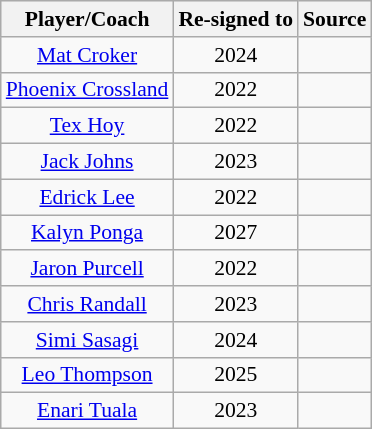<table class="wikitable sortable" style="text-align: center; font-size:90%">
<tr style="background:#efefef;">
<th>Player/Coach</th>
<th>Re-signed to</th>
<th>Source</th>
</tr>
<tr>
<td><a href='#'>Mat Croker</a></td>
<td>2024</td>
<td></td>
</tr>
<tr>
<td><a href='#'>Phoenix Crossland</a></td>
<td>2022</td>
<td></td>
</tr>
<tr>
<td><a href='#'>Tex Hoy</a></td>
<td>2022</td>
<td></td>
</tr>
<tr>
<td><a href='#'>Jack Johns</a></td>
<td>2023</td>
<td></td>
</tr>
<tr>
<td><a href='#'>Edrick Lee</a></td>
<td>2022</td>
<td></td>
</tr>
<tr>
<td><a href='#'>Kalyn Ponga</a></td>
<td>2027</td>
<td></td>
</tr>
<tr>
<td><a href='#'>Jaron Purcell</a></td>
<td>2022</td>
<td></td>
</tr>
<tr>
<td><a href='#'>Chris Randall</a></td>
<td>2023</td>
<td></td>
</tr>
<tr>
<td><a href='#'>Simi Sasagi</a></td>
<td>2024</td>
<td></td>
</tr>
<tr>
<td><a href='#'>Leo Thompson</a></td>
<td>2025</td>
<td></td>
</tr>
<tr>
<td><a href='#'>Enari Tuala</a></td>
<td>2023</td>
<td></td>
</tr>
</table>
